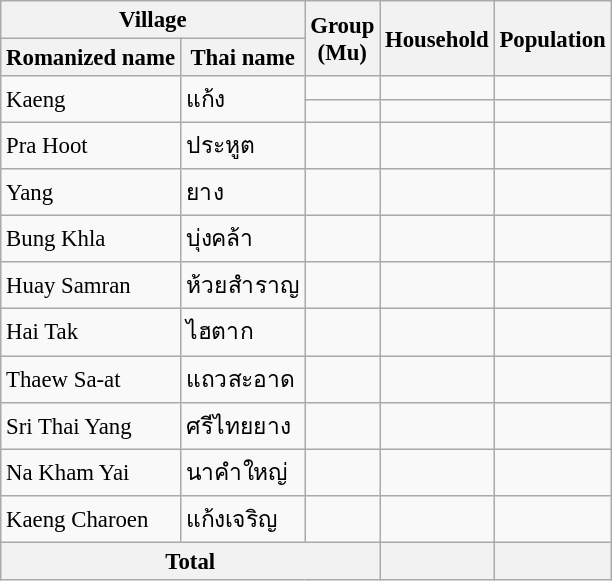<table class="wikitable" style="font-size: 95%";>
<tr>
<th colspan=2>Village</th>
<th rowspan=2>Group<br>(Mu)</th>
<th rowspan=2>Household</th>
<th rowspan=2>Population</th>
</tr>
<tr>
<th>Romanized name</th>
<th>Thai name</th>
</tr>
<tr>
<td rowspan=2>Kaeng</td>
<td rowspan=2>แก้ง</td>
<td></td>
<td></td>
<td></td>
</tr>
<tr>
<td></td>
<td></td>
<td></td>
</tr>
<tr>
<td>Pra Hoot</td>
<td>ประหูต</td>
<td></td>
<td></td>
<td></td>
</tr>
<tr>
<td>Yang</td>
<td>ยาง</td>
<td></td>
<td></td>
<td></td>
</tr>
<tr>
<td>Bung Khla</td>
<td>บุ่งคล้า</td>
<td></td>
<td></td>
<td></td>
</tr>
<tr>
<td>Huay Samran</td>
<td>ห้วยสำราญ</td>
<td></td>
<td></td>
<td></td>
</tr>
<tr>
<td>Hai Tak</td>
<td>ไฮตาก</td>
<td></td>
<td></td>
<td></td>
</tr>
<tr>
<td>Thaew Sa-at</td>
<td>แถวสะอาด</td>
<td></td>
<td></td>
<td></td>
</tr>
<tr>
<td>Sri Thai Yang</td>
<td>ศรีไทยยาง</td>
<td></td>
<td></td>
<td></td>
</tr>
<tr>
<td>Na Kham Yai</td>
<td>นาคำใหญ่</td>
<td></td>
<td></td>
<td></td>
</tr>
<tr>
<td>Kaeng Charoen</td>
<td>แก้งเจริญ</td>
<td></td>
<td></td>
<td></td>
</tr>
<tr>
<th colspan=3>Total</th>
<th></th>
<th></th>
</tr>
</table>
